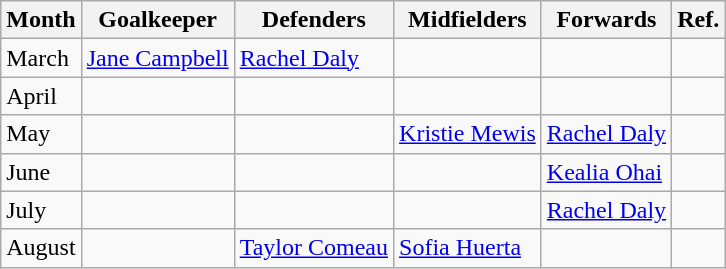<table class="wikitable">
<tr>
<th>Month</th>
<th>Goalkeeper</th>
<th>Defenders</th>
<th>Midfielders</th>
<th>Forwards</th>
<th>Ref.</th>
</tr>
<tr>
<td>March</td>
<td> <a href='#'>Jane Campbell</a></td>
<td> <a href='#'>Rachel Daly</a></td>
<td></td>
<td></td>
<td></td>
</tr>
<tr>
<td>April</td>
<td></td>
<td></td>
<td></td>
<td></td>
<td></td>
</tr>
<tr>
<td>May</td>
<td></td>
<td></td>
<td> <a href='#'>Kristie Mewis</a></td>
<td> <a href='#'>Rachel Daly</a></td>
<td></td>
</tr>
<tr>
<td>June</td>
<td></td>
<td></td>
<td></td>
<td> <a href='#'>Kealia Ohai</a></td>
<td></td>
</tr>
<tr>
<td>July</td>
<td></td>
<td></td>
<td></td>
<td> <a href='#'>Rachel Daly</a></td>
<td></td>
</tr>
<tr>
<td>August</td>
<td></td>
<td> <a href='#'>Taylor Comeau</a></td>
<td> <a href='#'>Sofia Huerta</a></td>
<td></td>
<td></td>
</tr>
</table>
